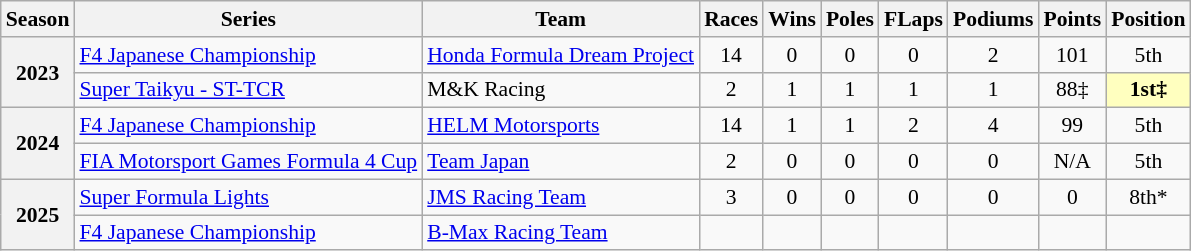<table class="wikitable" style="font-size: 90%; text-align:center">
<tr>
<th>Season</th>
<th>Series</th>
<th>Team</th>
<th>Races</th>
<th>Wins</th>
<th>Poles</th>
<th>FLaps</th>
<th>Podiums</th>
<th>Points</th>
<th>Position</th>
</tr>
<tr>
<th rowspan="2">2023</th>
<td align=left><a href='#'>F4 Japanese Championship</a></td>
<td align=left nowrap><a href='#'>Honda Formula Dream Project</a></td>
<td>14</td>
<td>0</td>
<td>0</td>
<td>0</td>
<td>2</td>
<td>101</td>
<td>5th</td>
</tr>
<tr>
<td align=left><a href='#'>Super Taikyu - ST-TCR</a></td>
<td align=left>M&K Racing</td>
<td>2</td>
<td>1</td>
<td>1</td>
<td>1</td>
<td>1</td>
<td>88‡</td>
<td style="background:#ffffbf"><strong>1st‡</strong></td>
</tr>
<tr>
<th rowspan="2">2024</th>
<td align=left><a href='#'>F4 Japanese Championship</a></td>
<td align=left><a href='#'>HELM Motorsports</a></td>
<td>14</td>
<td>1</td>
<td>1</td>
<td>2</td>
<td>4</td>
<td>99</td>
<td>5th</td>
</tr>
<tr>
<td align=left nowrap><a href='#'>FIA Motorsport Games Formula 4 Cup</a></td>
<td align=left><a href='#'>Team Japan</a></td>
<td>2</td>
<td>0</td>
<td>0</td>
<td>0</td>
<td>0</td>
<td>N/A</td>
<td>5th</td>
</tr>
<tr>
<th rowspan="2">2025</th>
<td align=left><a href='#'>Super Formula Lights</a></td>
<td align=left><a href='#'>JMS Racing Team</a></td>
<td>3</td>
<td>0</td>
<td>0</td>
<td>0</td>
<td>0</td>
<td>0</td>
<td>8th*</td>
</tr>
<tr>
<td align=left><a href='#'>F4 Japanese Championship</a></td>
<td align=left><a href='#'>B-Max Racing Team</a></td>
<td></td>
<td></td>
<td></td>
<td></td>
<td></td>
<td></td>
<td></td>
</tr>
</table>
